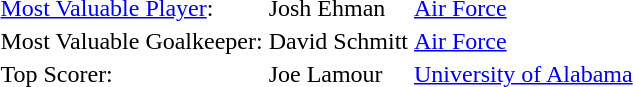<table>
<tr>
<td><a href='#'>Most Valuable Player</a>:</td>
<td>Josh Ehman</td>
<td><a href='#'>Air Force</a></td>
</tr>
<tr>
<td>Most Valuable Goalkeeper:</td>
<td>David Schmitt</td>
<td><a href='#'>Air Force</a></td>
</tr>
<tr>
<td>Top Scorer:</td>
<td>Joe Lamour</td>
<td><a href='#'>University of Alabama</a></td>
</tr>
</table>
